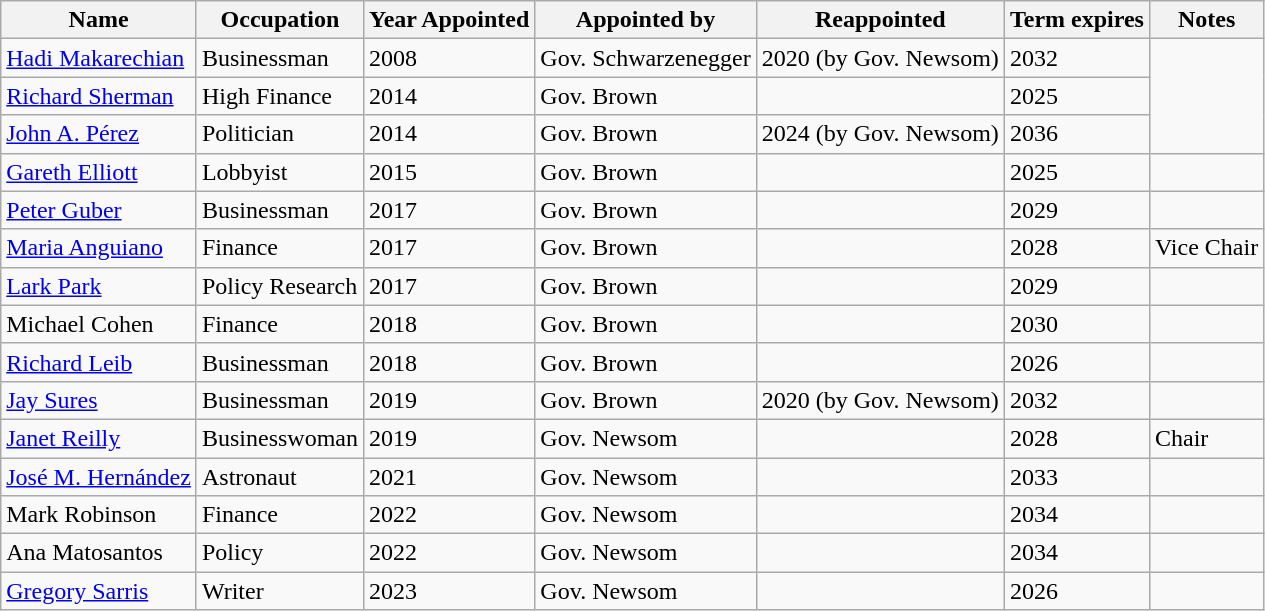<table class="wikitable" style="text-align:left;">
<tr>
<th>Name</th>
<th>Occupation</th>
<th>Year Appointed</th>
<th>Appointed by</th>
<th>Reappointed</th>
<th>Term  expires</th>
<th>Notes</th>
</tr>
<tr>
<td><a href='#'>Hadi Makarechian</a></td>
<td>Businessman</td>
<td>2008</td>
<td>Gov. Schwarzenegger</td>
<td>2020 (by Gov. Newsom)</td>
<td>2032</td>
</tr>
<tr>
<td><a href='#'>Richard Sherman</a></td>
<td>High Finance</td>
<td>2014</td>
<td>Gov. Brown</td>
<td></td>
<td>2025</td>
</tr>
<tr>
<td><a href='#'>John A. Pérez</a></td>
<td>Politician</td>
<td>2014</td>
<td>Gov. Brown</td>
<td>2024 (by Gov. Newsom)</td>
<td>2036</td>
</tr>
<tr>
<td><a href='#'>Gareth Elliott</a></td>
<td>Lobbyist</td>
<td>2015</td>
<td>Gov. Brown</td>
<td></td>
<td>2025</td>
<td></td>
</tr>
<tr>
<td><a href='#'>Peter Guber</a></td>
<td>Businessman</td>
<td>2017</td>
<td>Gov. Brown</td>
<td></td>
<td>2029</td>
</tr>
<tr>
<td><a href='#'>Maria Anguiano</a></td>
<td>Finance</td>
<td>2017</td>
<td>Gov. Brown</td>
<td></td>
<td>2028</td>
<td>Vice Chair</td>
</tr>
<tr>
<td><a href='#'>Lark Park</a></td>
<td>Policy Research</td>
<td>2017</td>
<td>Gov. Brown</td>
<td></td>
<td>2029</td>
</tr>
<tr>
<td>Michael Cohen</td>
<td>Finance</td>
<td>2018</td>
<td>Gov. Brown</td>
<td></td>
<td>2030</td>
<td></td>
</tr>
<tr>
<td><a href='#'>Richard Leib</a></td>
<td>Businessman</td>
<td>2018</td>
<td>Gov. Brown</td>
<td></td>
<td>2026</td>
<td></td>
</tr>
<tr>
<td><a href='#'>Jay Sures</a></td>
<td>Businessman</td>
<td>2019</td>
<td>Gov. Brown</td>
<td>2020 (by Gov. Newsom)</td>
<td>2032</td>
<td></td>
</tr>
<tr>
<td><a href='#'>Janet Reilly</a></td>
<td>Businesswoman</td>
<td>2019</td>
<td>Gov. Newsom</td>
<td></td>
<td>2028</td>
<td>Chair</td>
</tr>
<tr>
<td><a href='#'>José M. Hernández</a></td>
<td>Astronaut</td>
<td>2021</td>
<td>Gov. Newsom</td>
<td></td>
<td>2033</td>
<td></td>
</tr>
<tr>
<td>Mark Robinson</td>
<td>Finance</td>
<td>2022</td>
<td>Gov. Newsom</td>
<td></td>
<td>2034</td>
<td></td>
</tr>
<tr>
<td>Ana Matosantos</td>
<td>Policy</td>
<td>2022</td>
<td>Gov. Newsom</td>
<td></td>
<td>2034</td>
<td></td>
</tr>
<tr>
<td><a href='#'>Gregory Sarris</a></td>
<td>Writer</td>
<td>2023</td>
<td>Gov. Newsom</td>
<td></td>
<td>2026</td>
<td></td>
</tr>
</table>
